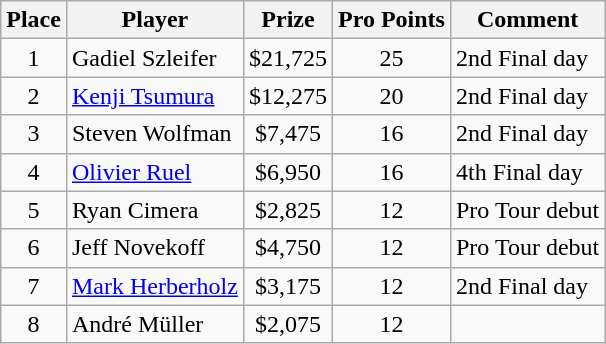<table class="wikitable">
<tr>
<th>Place</th>
<th>Player</th>
<th>Prize</th>
<th>Pro Points</th>
<th>Comment</th>
</tr>
<tr>
<td align=center>1</td>
<td> Gadiel Szleifer</td>
<td align=center>$21,725</td>
<td align=center>25</td>
<td>2nd Final day</td>
</tr>
<tr>
<td align=center>2</td>
<td> <a href='#'>Kenji Tsumura</a></td>
<td align=center>$12,275</td>
<td align=center>20</td>
<td>2nd Final day</td>
</tr>
<tr>
<td align=center>3</td>
<td> Steven Wolfman</td>
<td align=center>$7,475</td>
<td align=center>16</td>
<td>2nd Final day</td>
</tr>
<tr>
<td align=center>4</td>
<td> <a href='#'>Olivier Ruel</a></td>
<td align=center>$6,950</td>
<td align=center>16</td>
<td>4th Final day</td>
</tr>
<tr>
<td align=center>5</td>
<td> Ryan Cimera</td>
<td align=center>$2,825</td>
<td align=center>12</td>
<td>Pro Tour debut</td>
</tr>
<tr>
<td align=center>6</td>
<td> Jeff Novekoff</td>
<td align=center>$4,750</td>
<td align=center>12</td>
<td>Pro Tour debut</td>
</tr>
<tr>
<td align=center>7</td>
<td> <a href='#'>Mark Herberholz</a></td>
<td align=center>$3,175</td>
<td align=center>12</td>
<td>2nd Final day</td>
</tr>
<tr>
<td align=center>8</td>
<td> André Müller</td>
<td align=center>$2,075</td>
<td align=center>12</td>
<td></td>
</tr>
</table>
